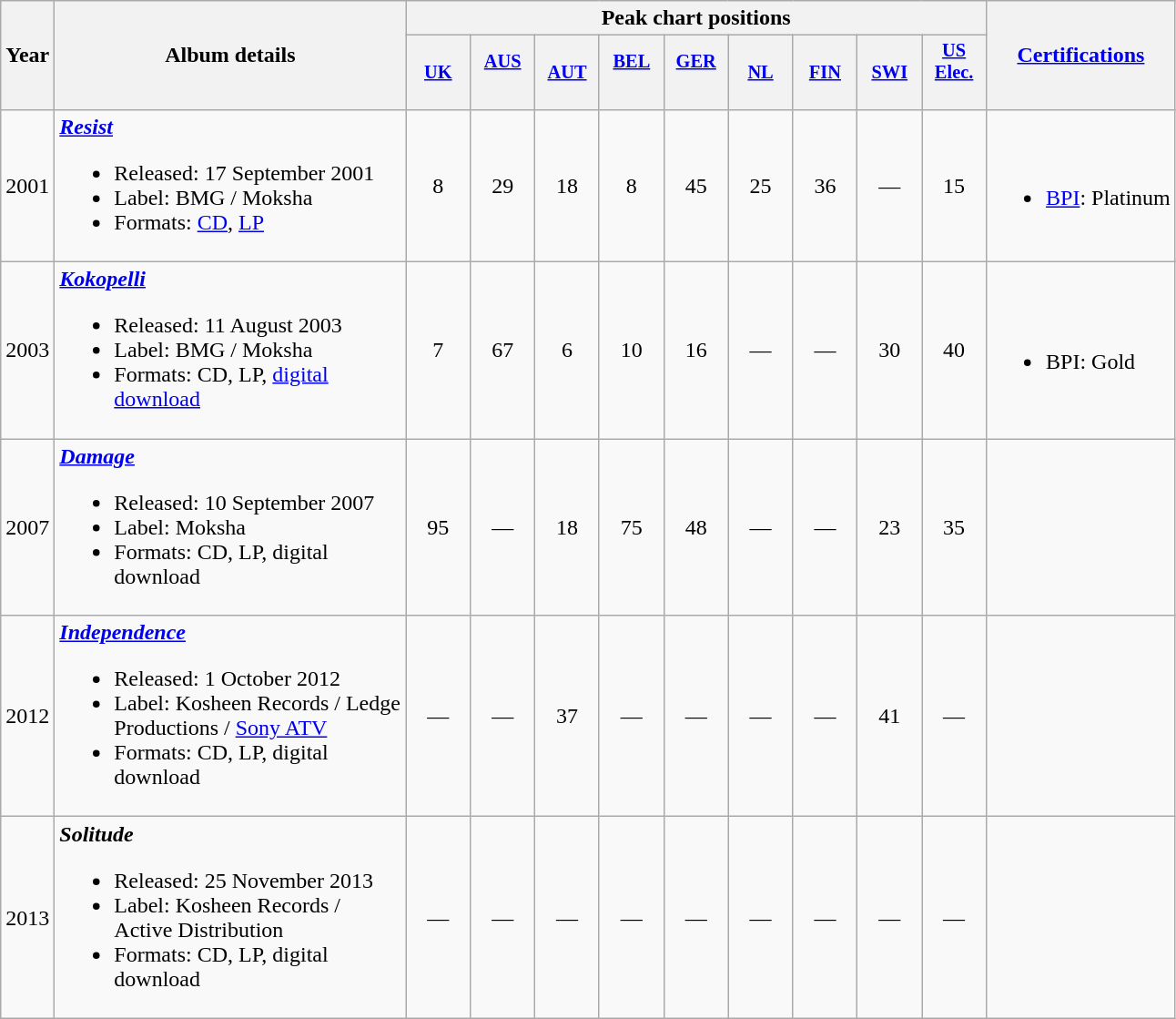<table class="wikitable" style="text-align:center;">
<tr>
<th rowspan="2">Year</th>
<th rowspan="2" style="width:250px;">Album details</th>
<th colspan="9">Peak chart positions</th>
<th rowspan="2"><a href='#'>Certifications</a></th>
</tr>
<tr>
<th style="width:3em;font-size:85%;"><a href='#'>UK</a><br></th>
<th style="width:3em;font-size:85%;"><a href='#'>AUS</a><br><br></th>
<th style="width:3em;font-size:85%"><a href='#'>AUT</a><br></th>
<th style="width:3em;font-size:85%;"><a href='#'>BEL</a><br><br></th>
<th style="width:3em;font-size:85%;"><a href='#'>GER</a><br><br></th>
<th style="width:3em;font-size:85%"><a href='#'>NL</a><br></th>
<th style="width:3em;font-size:85%"><a href='#'>FIN</a><br></th>
<th style="width:3em;font-size:85%"><a href='#'>SWI</a><br></th>
<th style="width:3em;font-size:85%;"><a href='#'>US Elec.</a><br><br></th>
</tr>
<tr>
<td style="text-align:center;">2001</td>
<td align="left"><strong><em><a href='#'>Resist</a></em></strong><br><ul><li>Released: 17 September 2001</li><li>Label: BMG / Moksha</li><li>Formats: <a href='#'>CD</a>, <a href='#'>LP</a></li></ul></td>
<td style="text-align:center;">8</td>
<td style="text-align:center;">29</td>
<td style="text-align:center;">18</td>
<td style="text-align:center;">8</td>
<td style="text-align:center;">45</td>
<td style="text-align:center;">25</td>
<td style="text-align:center;">36</td>
<td style="text-align:center;">—</td>
<td style="text-align:center;">15</td>
<td align="left"><br><ul><li><a href='#'>BPI</a>: Platinum</li></ul></td>
</tr>
<tr>
<td style="text-align:center;">2003</td>
<td align="left"><strong><em><a href='#'>Kokopelli</a></em></strong><br><ul><li>Released: 11 August 2003</li><li>Label: BMG / Moksha</li><li>Formats: CD, LP, <a href='#'>digital download</a></li></ul></td>
<td style="text-align:center;">7</td>
<td style="text-align:center;">67</td>
<td style="text-align:center;">6</td>
<td style="text-align:center;">10</td>
<td style="text-align:center;">16</td>
<td style="text-align:center;">—</td>
<td style="text-align:center;">—</td>
<td style="text-align:center;">30</td>
<td style="text-align:center;">40</td>
<td align="left"><br><ul><li>BPI: Gold</li></ul></td>
</tr>
<tr>
<td style="text-align:center;">2007</td>
<td align="left"><strong><em><a href='#'>Damage</a></em></strong><br><ul><li>Released: 10 September 2007</li><li>Label: Moksha</li><li>Formats: CD, LP, digital download</li></ul></td>
<td style="text-align:center;">95</td>
<td style="text-align:center;">—</td>
<td style="text-align:center;">18</td>
<td style="text-align:center;">75</td>
<td style="text-align:center;">48</td>
<td style="text-align:center;">—</td>
<td style="text-align:center;">—</td>
<td style="text-align:center;">23</td>
<td style="text-align:center;">35</td>
<td></td>
</tr>
<tr>
<td style="text-align:center;">2012</td>
<td align="left"><strong><em><a href='#'>Independence</a></em></strong><br><ul><li>Released: 1 October 2012</li><li>Label: Kosheen Records / Ledge Productions / <a href='#'>Sony ATV</a></li><li>Formats: CD, LP, digital download</li></ul></td>
<td style="text-align:center;">—</td>
<td style="text-align:center;">—</td>
<td style="text-align:center;">37</td>
<td style="text-align:center;">—</td>
<td style="text-align:center;">—</td>
<td style="text-align:center;">—</td>
<td style="text-align:center;">—</td>
<td style="text-align:center;">41</td>
<td style="text-align:center;">—</td>
<td></td>
</tr>
<tr>
<td style="text-align:center;">2013</td>
<td align="left"><strong><em>Solitude</em></strong><br><ul><li>Released: 25 November 2013</li><li>Label: Kosheen Records / Active Distribution</li><li>Formats: CD, LP, digital download</li></ul></td>
<td style="text-align:center;">—</td>
<td style="text-align:center;">—</td>
<td style="text-align:center;">—</td>
<td style="text-align:center;">—</td>
<td style="text-align:center;">—</td>
<td style="text-align:center;">—</td>
<td style="text-align:center;">—</td>
<td style="text-align:center;">—</td>
<td style="text-align:center;">—</td>
<td></td>
</tr>
</table>
